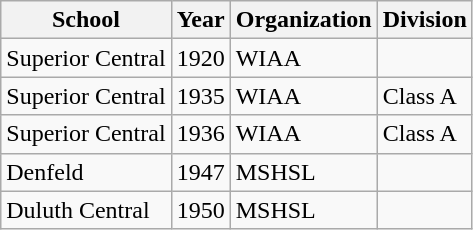<table class="wikitable">
<tr>
<th>School</th>
<th>Year</th>
<th>Organization</th>
<th>Division</th>
</tr>
<tr>
<td>Superior Central</td>
<td>1920</td>
<td>WIAA</td>
<td></td>
</tr>
<tr>
<td>Superior Central</td>
<td>1935</td>
<td>WIAA</td>
<td>Class A</td>
</tr>
<tr>
<td>Superior Central</td>
<td>1936</td>
<td>WIAA</td>
<td>Class A</td>
</tr>
<tr>
<td>Denfeld</td>
<td>1947</td>
<td>MSHSL</td>
<td></td>
</tr>
<tr>
<td>Duluth Central</td>
<td>1950</td>
<td>MSHSL</td>
<td></td>
</tr>
</table>
